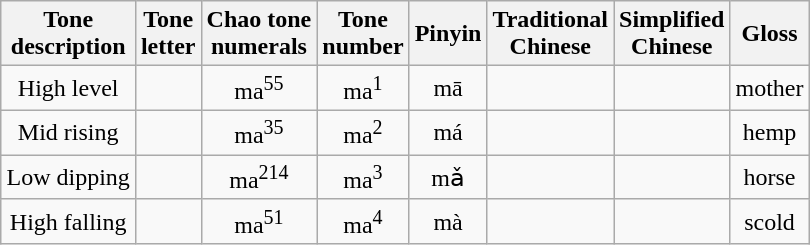<table class="wikitable" style="text-align:center; margin:1em auto 1em auto">
<tr>
<th>Tone<br>description</th>
<th>Tone<br>letter</th>
<th>Chao tone<br>numerals</th>
<th>Tone<br>number</th>
<th>Pinyin</th>
<th>Traditional<br>Chinese</th>
<th>Simplified<br>Chinese</th>
<th>Gloss</th>
</tr>
<tr>
<td>High level</td>
<td></td>
<td>ma<sup>55</sup></td>
<td>ma<sup>1</sup></td>
<td>mā</td>
<td></td>
<td></td>
<td>mother</td>
</tr>
<tr>
<td>Mid rising</td>
<td></td>
<td>ma<sup>35</sup></td>
<td>ma<sup>2</sup></td>
<td>má</td>
<td></td>
<td></td>
<td>hemp</td>
</tr>
<tr>
<td>Low dipping</td>
<td></td>
<td>ma<sup>214</sup></td>
<td>ma<sup>3</sup></td>
<td>mǎ</td>
<td></td>
<td></td>
<td>horse</td>
</tr>
<tr>
<td>High falling</td>
<td></td>
<td>ma<sup>51</sup></td>
<td>ma<sup>4</sup></td>
<td>mà</td>
<td></td>
<td></td>
<td>scold</td>
</tr>
</table>
